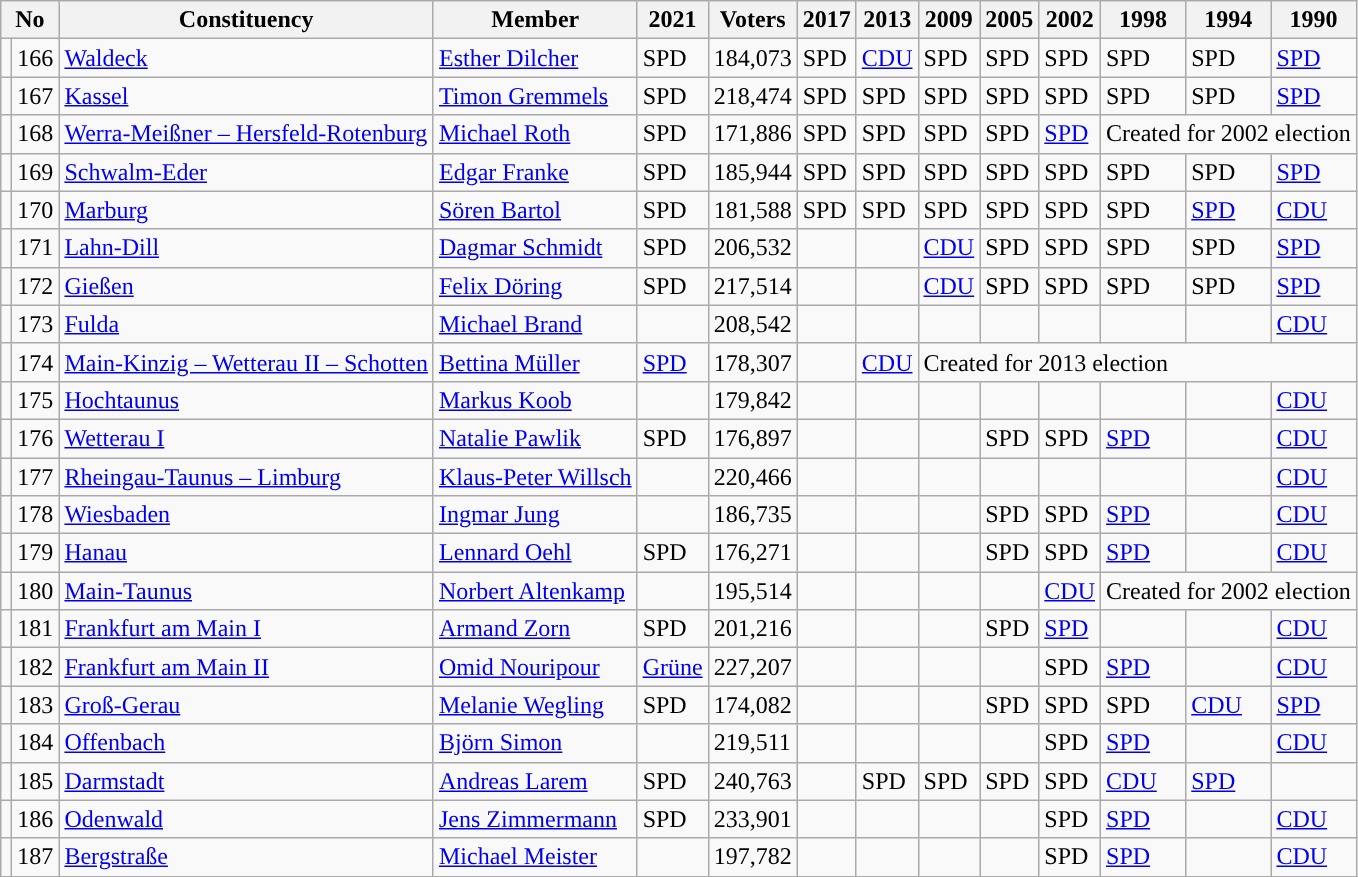<table class="wikitable sortable">
<tr>
<th colspan=2>No</th>
<th>Constituency</th>
<th>Member</th>
<th>2021</th>
<th>Voters</th>
<th>2017</th>
<th>2013</th>
<th>2009</th>
<th>2005</th>
<th>2002</th>
<th>1998</th>
<th>1994</th>
<th>1990</th>
</tr>
<tr>
<td style="background-color: "></td>
<td>166</td>
<td><a href='#'>Waldeck</a></td>
<td><a href='#'>Esther Dilcher</a></td>
<td bgcolor=>SPD</td>
<td>184,073</td>
<td bgcolor=>SPD</td>
<td><a href='#'>CDU</a></td>
<td bgcolor=>SPD</td>
<td bgcolor=>SPD</td>
<td bgcolor=>SPD</td>
<td bgcolor=>SPD</td>
<td bgcolor=>SPD</td>
<td><a href='#'>SPD</a></td>
</tr>
<tr>
<td style="background-color: "></td>
<td>167</td>
<td><a href='#'>Kassel</a></td>
<td><a href='#'>Timon Gremmels</a></td>
<td bgcolor=>SPD</td>
<td>218,474</td>
<td bgcolor=>SPD</td>
<td bgcolor=>SPD</td>
<td bgcolor=>SPD</td>
<td bgcolor=>SPD</td>
<td bgcolor=>SPD</td>
<td bgcolor=>SPD</td>
<td bgcolor=>SPD</td>
<td><a href='#'>SPD</a></td>
</tr>
<tr>
<td style="background-color: "></td>
<td>168</td>
<td><a href='#'>Werra-Meißner – Hersfeld-Rotenburg</a></td>
<td><a href='#'>Michael Roth</a></td>
<td bgcolor=>SPD</td>
<td>171,886</td>
<td bgcolor=>SPD</td>
<td bgcolor=>SPD</td>
<td bgcolor=>SPD</td>
<td bgcolor=>SPD</td>
<td><a href='#'>SPD</a></td>
<td colspan=3>Created for 2002 election</td>
</tr>
<tr>
<td style="background-color: "></td>
<td>169</td>
<td><a href='#'>Schwalm-Eder</a></td>
<td><a href='#'>Edgar Franke</a></td>
<td bgcolor=>SPD</td>
<td>185,944</td>
<td bgcolor=>SPD</td>
<td bgcolor=>SPD</td>
<td bgcolor=>SPD</td>
<td bgcolor=>SPD</td>
<td bgcolor=>SPD</td>
<td bgcolor=>SPD</td>
<td bgcolor=>SPD</td>
<td><a href='#'>SPD</a></td>
</tr>
<tr>
<td style="background-color: "></td>
<td>170</td>
<td><a href='#'>Marburg</a></td>
<td><a href='#'>Sören Bartol</a></td>
<td bgcolor=>SPD</td>
<td>181,588</td>
<td bgcolor=>SPD</td>
<td bgcolor=>SPD</td>
<td bgcolor=>SPD</td>
<td bgcolor=>SPD</td>
<td bgcolor=>SPD</td>
<td bgcolor=>SPD</td>
<td><a href='#'>SPD</a></td>
<td><a href='#'>CDU</a></td>
</tr>
<tr>
<td style="background-color: "></td>
<td>171</td>
<td><a href='#'>Lahn-Dill</a></td>
<td><a href='#'>Dagmar Schmidt</a></td>
<td bgcolor=>SPD</td>
<td>206,532</td>
<td></td>
<td></td>
<td><a href='#'>CDU</a></td>
<td bgcolor=>SPD</td>
<td bgcolor=>SPD</td>
<td bgcolor=>SPD</td>
<td bgcolor=>SPD</td>
<td><a href='#'>SPD</a></td>
</tr>
<tr>
<td style="background-color: "></td>
<td>172</td>
<td><a href='#'>Gießen</a></td>
<td><a href='#'>Felix Döring</a></td>
<td bgcolor=>SPD</td>
<td>217,514</td>
<td></td>
<td></td>
<td><a href='#'>CDU</a></td>
<td bgcolor=>SPD</td>
<td bgcolor=>SPD</td>
<td bgcolor=>SPD</td>
<td bgcolor=>SPD</td>
<td><a href='#'>SPD</a></td>
</tr>
<tr>
<td style="background-color: "></td>
<td>173</td>
<td><a href='#'>Fulda</a></td>
<td><a href='#'>Michael Brand</a></td>
<td bgcolor=></td>
<td>208,542</td>
<td></td>
<td></td>
<td></td>
<td></td>
<td></td>
<td></td>
<td></td>
<td><a href='#'>CDU</a></td>
</tr>
<tr>
<td style="background-color: "></td>
<td>174</td>
<td><a href='#'>Main-Kinzig – Wetterau II – Schotten</a></td>
<td><a href='#'>Bettina Müller</a></td>
<td><a href='#'>SPD</a></td>
<td>178,307</td>
<td></td>
<td><a href='#'>CDU</a></td>
<td colspan=6>Created for 2013 election</td>
</tr>
<tr>
<td style="background-color: "></td>
<td>175</td>
<td><a href='#'>Hochtaunus</a></td>
<td><a href='#'>Markus Koob</a></td>
<td bgcolor=></td>
<td>179,842</td>
<td></td>
<td></td>
<td></td>
<td></td>
<td></td>
<td></td>
<td></td>
<td><a href='#'>CDU</a></td>
</tr>
<tr>
<td style="background-color: "></td>
<td>176</td>
<td><a href='#'>Wetterau I</a></td>
<td><a href='#'>Natalie Pawlik</a></td>
<td bgcolor=>SPD</td>
<td>176,897</td>
<td></td>
<td></td>
<td></td>
<td bgcolor=>SPD</td>
<td bgcolor=>SPD</td>
<td><a href='#'>SPD</a></td>
<td></td>
<td><a href='#'>CDU</a></td>
</tr>
<tr>
<td style="background-color: "></td>
<td>177</td>
<td><a href='#'>Rheingau-Taunus – Limburg</a></td>
<td><a href='#'>Klaus-Peter Willsch</a></td>
<td bgcolor=></td>
<td>220,466</td>
<td></td>
<td></td>
<td></td>
<td></td>
<td></td>
<td></td>
<td></td>
<td><a href='#'>CDU</a></td>
</tr>
<tr>
<td style="background-color: "></td>
<td>178</td>
<td><a href='#'>Wiesbaden</a></td>
<td><a href='#'>Ingmar Jung</a></td>
<td bgcolor=></td>
<td>186,735</td>
<td></td>
<td></td>
<td></td>
<td bgcolor=>SPD</td>
<td bgcolor=>SPD</td>
<td><a href='#'>SPD</a></td>
<td></td>
<td><a href='#'>CDU</a></td>
</tr>
<tr>
<td style="background-color: "></td>
<td>179</td>
<td><a href='#'>Hanau</a></td>
<td><a href='#'>Lennard Oehl</a></td>
<td bgcolor=>SPD</td>
<td>176,271</td>
<td></td>
<td></td>
<td></td>
<td bgcolor=>SPD</td>
<td bgcolor=>SPD</td>
<td><a href='#'>SPD</a></td>
<td></td>
<td><a href='#'>CDU</a></td>
</tr>
<tr>
<td style="background-color: "></td>
<td>180</td>
<td><a href='#'>Main-Taunus</a></td>
<td><a href='#'>Norbert Altenkamp</a></td>
<td bgcolor=></td>
<td>195,514</td>
<td></td>
<td></td>
<td></td>
<td></td>
<td><a href='#'>CDU</a></td>
<td colspan=3>Created for 2002 election</td>
</tr>
<tr>
<td style="background-color: "></td>
<td>181</td>
<td><a href='#'>Frankfurt am Main I</a></td>
<td><a href='#'>Armand Zorn</a></td>
<td bgcolor=>SPD</td>
<td>201,216</td>
<td></td>
<td></td>
<td></td>
<td bgcolor=>SPD</td>
<td><a href='#'>SPD</a></td>
<td></td>
<td></td>
<td><a href='#'>CDU</a></td>
</tr>
<tr>
<td style="background-color: "></td>
<td>182</td>
<td><a href='#'>Frankfurt am Main II</a></td>
<td><a href='#'>Omid Nouripour</a></td>
<td><a href='#'>Grüne</a></td>
<td>227,207</td>
<td></td>
<td></td>
<td></td>
<td></td>
<td bgcolor=>SPD</td>
<td><a href='#'>SPD</a></td>
<td></td>
<td><a href='#'>CDU</a></td>
</tr>
<tr>
<td style="background-color: "></td>
<td>183</td>
<td><a href='#'>Groß-Gerau</a></td>
<td><a href='#'>Melanie Wegling</a></td>
<td bgcolor=>SPD</td>
<td>174,082</td>
<td></td>
<td></td>
<td></td>
<td bgcolor=>SPD</td>
<td bgcolor=>SPD</td>
<td bgcolor=>SPD</td>
<td><a href='#'>CDU</a></td>
<td><a href='#'>SPD</a></td>
</tr>
<tr>
<td style="background-color: "></td>
<td>184</td>
<td><a href='#'>Offenbach</a></td>
<td><a href='#'>Björn Simon</a></td>
<td></td>
<td>219,511</td>
<td></td>
<td></td>
<td></td>
<td></td>
<td bgcolor=>SPD</td>
<td><a href='#'>SPD</a></td>
<td></td>
<td><a href='#'>CDU</a></td>
</tr>
<tr>
<td style="background-color: "></td>
<td>185</td>
<td><a href='#'>Darmstadt</a></td>
<td><a href='#'>Andreas Larem</a></td>
<td bgcolor=>SPD</td>
<td>240,763</td>
<td></td>
<td bgcolor=>SPD</td>
<td bgcolor=>SPD</td>
<td bgcolor=>SPD</td>
<td bgcolor=>SPD</td>
<td><a href='#'>CDU</a></td>
<td><a href='#'>SPD</a></td>
</tr>
<tr>
<td style="background-color: "></td>
<td>186</td>
<td><a href='#'>Odenwald</a></td>
<td><a href='#'>Jens Zimmermann</a></td>
<td bgcolor=>SPD</td>
<td>233,901</td>
<td></td>
<td></td>
<td></td>
<td></td>
<td bgcolor=>SPD</td>
<td><a href='#'>SPD</a></td>
<td></td>
<td><a href='#'>CDU</a></td>
</tr>
<tr>
<td style="background-color: "></td>
<td>187</td>
<td><a href='#'>Bergstraße</a></td>
<td><a href='#'>Michael Meister</a></td>
<td bgcolor=></td>
<td>197,782</td>
<td></td>
<td></td>
<td></td>
<td></td>
<td bgcolor=>SPD</td>
<td><a href='#'>SPD</a></td>
<td></td>
<td><a href='#'>CDU</a></td>
</tr>
</table>
